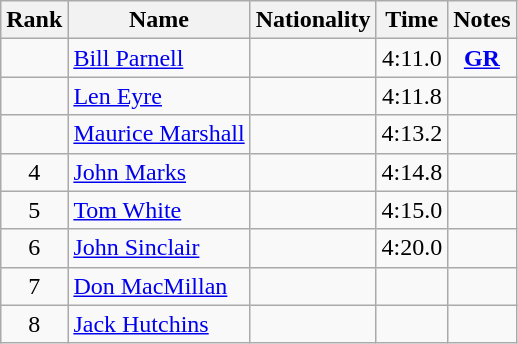<table class="wikitable sortable" style=" text-align:center">
<tr>
<th>Rank</th>
<th>Name</th>
<th>Nationality</th>
<th>Time</th>
<th>Notes</th>
</tr>
<tr>
<td></td>
<td align=left><a href='#'>Bill Parnell</a></td>
<td align=left></td>
<td>4:11.0</td>
<td><strong><a href='#'>GR</a></strong></td>
</tr>
<tr>
<td></td>
<td align=left><a href='#'>Len Eyre</a></td>
<td align=left></td>
<td>4:11.8</td>
<td></td>
</tr>
<tr>
<td></td>
<td align=left><a href='#'>Maurice Marshall</a></td>
<td align=left></td>
<td>4:13.2</td>
<td></td>
</tr>
<tr>
<td>4</td>
<td align=left><a href='#'>John Marks</a></td>
<td align=left></td>
<td>4:14.8</td>
<td></td>
</tr>
<tr>
<td>5</td>
<td align=left><a href='#'>Tom White</a></td>
<td align=left></td>
<td>4:15.0</td>
<td></td>
</tr>
<tr>
<td>6</td>
<td align=left><a href='#'>John Sinclair</a></td>
<td align=left></td>
<td>4:20.0</td>
<td></td>
</tr>
<tr>
<td>7</td>
<td align=left><a href='#'>Don MacMillan</a></td>
<td align=left></td>
<td></td>
<td></td>
</tr>
<tr>
<td>8</td>
<td align=left><a href='#'>Jack Hutchins</a></td>
<td align=left></td>
<td></td>
<td></td>
</tr>
</table>
